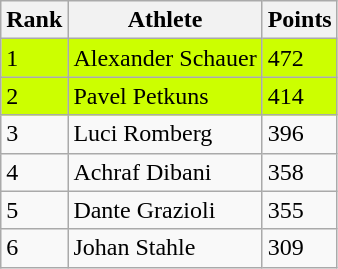<table class="wikitable">
<tr>
<th>Rank</th>
<th>Athlete</th>
<th>Points</th>
</tr>
<tr>
<td style="background:#CCFF00">1</td>
<td style="background:#CCFF00"> Alexander Schauer</td>
<td style="background:#CCFF00">472</td>
</tr>
<tr>
<td style="background:#CCFF00">2</td>
<td style="background:#CCFF00"> Pavel Petkuns</td>
<td style="background:#CCFF00">414</td>
</tr>
<tr>
<td>3</td>
<td> Luci Romberg</td>
<td>396</td>
</tr>
<tr>
<td>4</td>
<td> Achraf Dibani</td>
<td>358</td>
</tr>
<tr>
<td>5</td>
<td> Dante Grazioli</td>
<td>355</td>
</tr>
<tr>
<td>6</td>
<td> Johan Stahle</td>
<td>309</td>
</tr>
</table>
